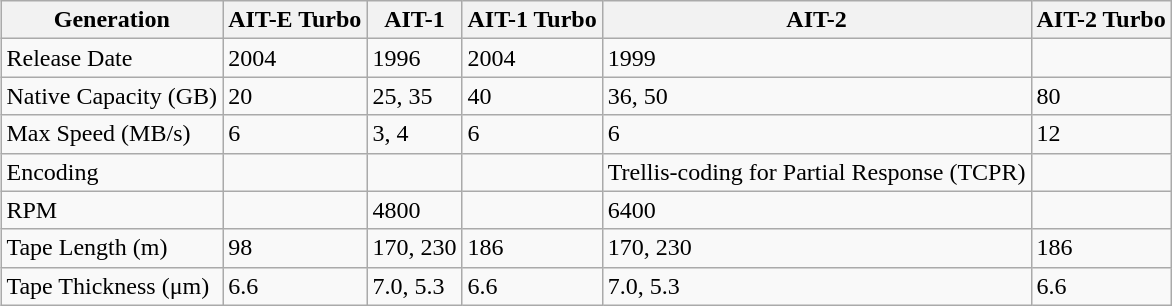<table class="wikitable" style="float:right; margin-left: 1em;">
<tr>
<th>Generation</th>
<th>AIT-E Turbo</th>
<th>AIT-1</th>
<th>AIT-1 Turbo</th>
<th>AIT-2</th>
<th>AIT-2 Turbo</th>
</tr>
<tr>
<td>Release Date</td>
<td>2004</td>
<td>1996</td>
<td>2004</td>
<td>1999</td>
<td></td>
</tr>
<tr>
<td>Native Capacity (GB)</td>
<td>20</td>
<td>25, 35</td>
<td>40</td>
<td>36, 50</td>
<td>80</td>
</tr>
<tr>
<td>Max Speed (MB/s)</td>
<td>6</td>
<td>3, 4</td>
<td>6</td>
<td>6</td>
<td>12</td>
</tr>
<tr>
<td>Encoding</td>
<td></td>
<td></td>
<td></td>
<td>Trellis-coding for Partial Response (TCPR)</td>
<td></td>
</tr>
<tr>
<td>RPM</td>
<td></td>
<td>4800</td>
<td></td>
<td>6400</td>
<td></td>
</tr>
<tr>
<td>Tape Length (m)</td>
<td>98</td>
<td>170, 230</td>
<td>186</td>
<td>170, 230</td>
<td>186</td>
</tr>
<tr>
<td>Tape Thickness (μm)</td>
<td>6.6</td>
<td>7.0, 5.3</td>
<td>6.6</td>
<td>7.0, 5.3</td>
<td>6.6</td>
</tr>
</table>
